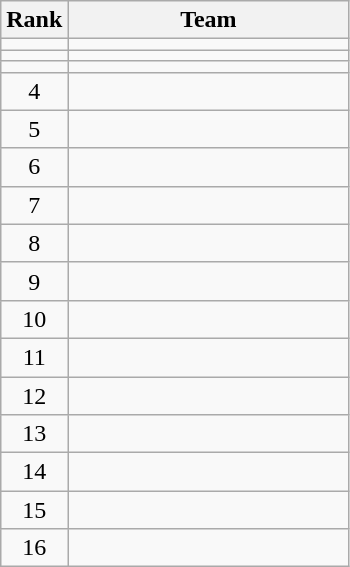<table class=wikitable style="text-align:center;">
<tr>
<th>Rank</th>
<th width=180>Team</th>
</tr>
<tr>
<td></td>
<td align=left></td>
</tr>
<tr>
<td></td>
<td align=left></td>
</tr>
<tr>
<td></td>
<td align=left></td>
</tr>
<tr>
<td>4</td>
<td align=left></td>
</tr>
<tr>
<td>5</td>
<td align=left></td>
</tr>
<tr>
<td>6</td>
<td align=left></td>
</tr>
<tr>
<td>7</td>
<td align=left></td>
</tr>
<tr>
<td>8</td>
<td align=left></td>
</tr>
<tr>
<td>9</td>
<td align=left></td>
</tr>
<tr>
<td>10</td>
<td align=left></td>
</tr>
<tr>
<td>11</td>
<td align=left></td>
</tr>
<tr>
<td>12</td>
<td align=left></td>
</tr>
<tr>
<td>13</td>
<td align=left></td>
</tr>
<tr>
<td>14</td>
<td align=left></td>
</tr>
<tr>
<td>15</td>
<td align=left></td>
</tr>
<tr>
<td>16</td>
<td align=left></td>
</tr>
</table>
